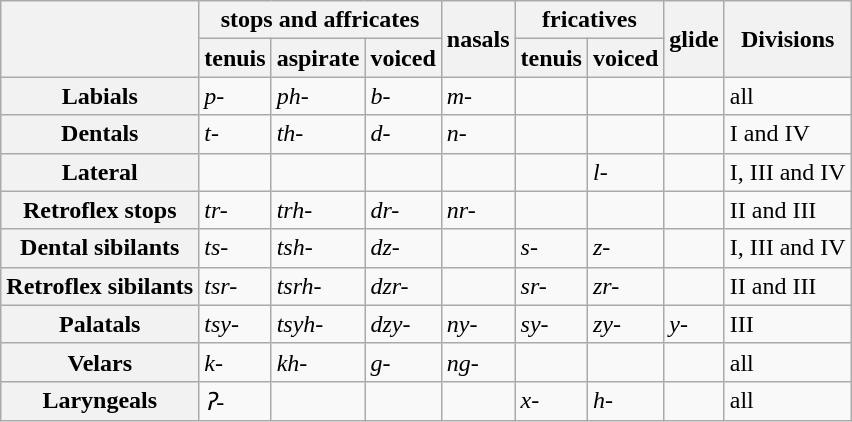<table class="wikitable" style="margin: 1em auto 1em auto;">
<tr>
<th rowspan="2"></th>
<th colspan="3">stops and affricates</th>
<th rowspan="2">nasals</th>
<th colspan="2">fricatives</th>
<th rowspan="2">glide</th>
<th rowspan="2">Divisions</th>
</tr>
<tr>
<th>tenuis</th>
<th>aspirate</th>
<th>voiced</th>
<th>tenuis</th>
<th>voiced</th>
</tr>
<tr>
<th>Labials</th>
<td> <em>p-</em></td>
<td> <em>ph-</em></td>
<td> <em>b-</em></td>
<td> <em>m-</em></td>
<td></td>
<td></td>
<td></td>
<td>all</td>
</tr>
<tr>
<th>Dentals</th>
<td> <em>t-</em></td>
<td> <em>th-</em></td>
<td> <em>d-</em></td>
<td> <em>n-</em></td>
<td></td>
<td></td>
<td></td>
<td>I and IV</td>
</tr>
<tr>
<th>Lateral</th>
<td></td>
<td></td>
<td></td>
<td></td>
<td></td>
<td> <em>l-</em></td>
<td></td>
<td>I, III and IV</td>
</tr>
<tr>
<th>Retroflex stops</th>
<td> <em>tr-</em></td>
<td> <em>trh-</em></td>
<td> <em>dr-</em></td>
<td> <em>nr-</em></td>
<td></td>
<td></td>
<td></td>
<td>II and III</td>
</tr>
<tr>
<th>Dental sibilants</th>
<td> <em>ts-</em></td>
<td> <em>tsh-</em></td>
<td> <em>dz-</em></td>
<td></td>
<td> <em>s-</em></td>
<td> <em>z-</em></td>
<td></td>
<td>I, III and IV</td>
</tr>
<tr>
<th>Retroflex sibilants</th>
<td> <em>tsr-</em></td>
<td> <em>tsrh-</em></td>
<td> <em>dzr-</em></td>
<td></td>
<td> <em>sr-</em></td>
<td> <em>zr-</em></td>
<td></td>
<td>II and III</td>
</tr>
<tr>
<th>Palatals</th>
<td> <em>tsy-</em></td>
<td> <em>tsyh-</em></td>
<td> <em>dzy-</em></td>
<td> <em>ny-</em></td>
<td> <em>sy-</em></td>
<td> <em>zy-</em></td>
<td> <em>y-</em></td>
<td>III</td>
</tr>
<tr>
<th>Velars</th>
<td> <em>k-</em></td>
<td> <em>kh-</em></td>
<td> <em>g-</em></td>
<td> <em>ng-</em></td>
<td></td>
<td></td>
<td></td>
<td>all</td>
</tr>
<tr>
<th>Laryngeals</th>
<td> <em>ʔ-</em></td>
<td></td>
<td></td>
<td></td>
<td> <em>x-</em></td>
<td> <em>h-</em></td>
<td></td>
<td>all</td>
</tr>
</table>
